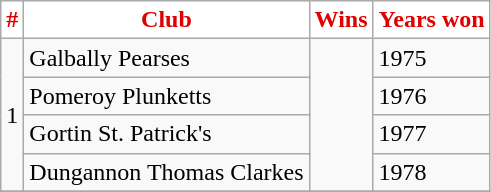<table class="wikitable">
<tr>
<th style="background:white;color:#E00000">#</th>
<th style="background:white;color:#E00000">Club</th>
<th style="background:white;color:#E00000">Wins</th>
<th style="background:white;color:#E00000">Years won</th>
</tr>
<tr>
<td rowspan=4>1</td>
<td>Galbally Pearses</td>
<td rowspan=4></td>
<td>1975</td>
</tr>
<tr>
<td>Pomeroy Plunketts</td>
<td>1976</td>
</tr>
<tr>
<td>Gortin St. Patrick's</td>
<td>1977</td>
</tr>
<tr>
<td>Dungannon Thomas Clarkes</td>
<td>1978</td>
</tr>
<tr>
</tr>
</table>
